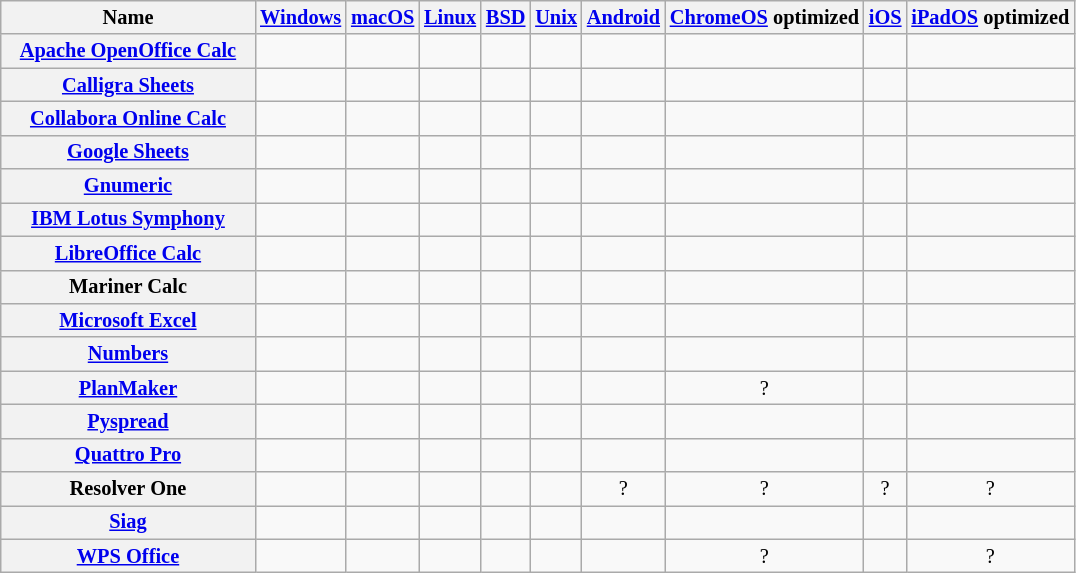<table class="wikitable sortable" style="font-size: 85%; text-align: center; width: auto;">
<tr>
<th style="width: 12em">Name</th>
<th><a href='#'>Windows</a></th>
<th><a href='#'>macOS</a></th>
<th><a href='#'>Linux</a></th>
<th><a href='#'>BSD</a></th>
<th><a href='#'>Unix</a></th>
<th><a href='#'>Android</a></th>
<th><a href='#'>ChromeOS</a> optimized</th>
<th><a href='#'>iOS</a></th>
<th><a href='#'>iPadOS</a> optimized</th>
</tr>
<tr>
<th><a href='#'>Apache OpenOffice Calc</a></th>
<td></td>
<td></td>
<td></td>
<td></td>
<td></td>
<td></td>
<td></td>
<td></td>
<td></td>
</tr>
<tr>
<th><a href='#'>Calligra Sheets</a></th>
<td></td>
<td></td>
<td></td>
<td></td>
<td></td>
<td></td>
<td></td>
<td></td>
<td></td>
</tr>
<tr>
<th><a href='#'>Collabora Online Calc</a></th>
<td></td>
<td></td>
<td></td>
<td></td>
<td></td>
<td></td>
<td></td>
<td></td>
<td></td>
</tr>
<tr>
<th><a href='#'>Google Sheets</a></th>
<td></td>
<td></td>
<td></td>
<td></td>
<td></td>
<td></td>
<td></td>
<td></td>
<td></td>
</tr>
<tr>
<th><a href='#'>Gnumeric</a></th>
<td></td>
<td></td>
<td></td>
<td></td>
<td></td>
<td></td>
<td></td>
<td></td>
<td></td>
</tr>
<tr>
<th><a href='#'>IBM Lotus Symphony</a></th>
<td></td>
<td></td>
<td></td>
<td></td>
<td></td>
<td></td>
<td></td>
<td></td>
<td></td>
</tr>
<tr>
<th><a href='#'>LibreOffice Calc</a></th>
<td></td>
<td></td>
<td></td>
<td></td>
<td></td>
<td></td>
<td></td>
<td></td>
<td></td>
</tr>
<tr>
<th>Mariner Calc</th>
<td></td>
<td></td>
<td></td>
<td></td>
<td></td>
<td></td>
<td></td>
<td></td>
<td></td>
</tr>
<tr>
<th><a href='#'>Microsoft Excel</a></th>
<td></td>
<td></td>
<td></td>
<td></td>
<td></td>
<td></td>
<td> </td>
<td></td>
<td></td>
</tr>
<tr>
<th><a href='#'>Numbers</a></th>
<td></td>
<td></td>
<td></td>
<td></td>
<td></td>
<td></td>
<td></td>
<td></td>
<td></td>
</tr>
<tr>
<th><a href='#'>PlanMaker</a></th>
<td></td>
<td></td>
<td></td>
<td></td>
<td></td>
<td></td>
<td>?</td>
<td></td>
<td></td>
</tr>
<tr>
<th><a href='#'>Pyspread</a></th>
<td></td>
<td></td>
<td></td>
<td></td>
<td></td>
<td></td>
<td></td>
<td></td>
<td></td>
</tr>
<tr>
<th><a href='#'>Quattro Pro</a></th>
<td></td>
<td></td>
<td></td>
<td></td>
<td></td>
<td></td>
<td></td>
<td></td>
<td></td>
</tr>
<tr>
<th>Resolver One</th>
<td></td>
<td></td>
<td></td>
<td></td>
<td></td>
<td>?</td>
<td>?</td>
<td>?</td>
<td>?</td>
</tr>
<tr>
<th><a href='#'>Siag</a></th>
<td></td>
<td></td>
<td></td>
<td></td>
<td></td>
<td></td>
<td></td>
<td></td>
<td></td>
</tr>
<tr>
<th><a href='#'>WPS Office</a></th>
<td></td>
<td></td>
<td></td>
<td></td>
<td></td>
<td></td>
<td>?</td>
<td></td>
<td>?</td>
</tr>
</table>
